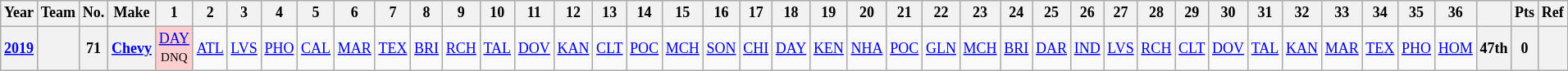<table class="wikitable" style="text-align:center; font-size:75%">
<tr>
<th>Year</th>
<th>Team</th>
<th>No.</th>
<th>Make</th>
<th>1</th>
<th>2</th>
<th>3</th>
<th>4</th>
<th>5</th>
<th>6</th>
<th>7</th>
<th>8</th>
<th>9</th>
<th>10</th>
<th>11</th>
<th>12</th>
<th>13</th>
<th>14</th>
<th>15</th>
<th>16</th>
<th>17</th>
<th>18</th>
<th>19</th>
<th>20</th>
<th>21</th>
<th>22</th>
<th>23</th>
<th>24</th>
<th>25</th>
<th>26</th>
<th>27</th>
<th>28</th>
<th>29</th>
<th>30</th>
<th>31</th>
<th>32</th>
<th>33</th>
<th>34</th>
<th>35</th>
<th>36</th>
<th></th>
<th>Pts</th>
<th>Ref</th>
</tr>
<tr>
<th><a href='#'>2019</a></th>
<th></th>
<th>71</th>
<th><a href='#'>Chevy</a></th>
<td style="background:#FFCFCF;"><a href='#'>DAY</a><br><small>DNQ</small></td>
<td><a href='#'>ATL</a></td>
<td><a href='#'>LVS</a></td>
<td><a href='#'>PHO</a></td>
<td><a href='#'>CAL</a></td>
<td><a href='#'>MAR</a></td>
<td><a href='#'>TEX</a></td>
<td><a href='#'>BRI</a></td>
<td><a href='#'>RCH</a></td>
<td><a href='#'>TAL</a></td>
<td><a href='#'>DOV</a></td>
<td><a href='#'>KAN</a></td>
<td><a href='#'>CLT</a></td>
<td><a href='#'>POC</a></td>
<td><a href='#'>MCH</a></td>
<td><a href='#'>SON</a></td>
<td><a href='#'>CHI</a></td>
<td><a href='#'>DAY</a></td>
<td><a href='#'>KEN</a></td>
<td><a href='#'>NHA</a></td>
<td><a href='#'>POC</a></td>
<td><a href='#'>GLN</a></td>
<td><a href='#'>MCH</a></td>
<td><a href='#'>BRI</a></td>
<td><a href='#'>DAR</a></td>
<td><a href='#'>IND</a></td>
<td><a href='#'>LVS</a></td>
<td><a href='#'>RCH</a></td>
<td><a href='#'>CLT</a></td>
<td><a href='#'>DOV</a></td>
<td><a href='#'>TAL</a></td>
<td><a href='#'>KAN</a></td>
<td><a href='#'>MAR</a></td>
<td><a href='#'>TEX</a></td>
<td><a href='#'>PHO</a></td>
<td><a href='#'>HOM</a></td>
<th>47th</th>
<th>0</th>
<th></th>
</tr>
</table>
